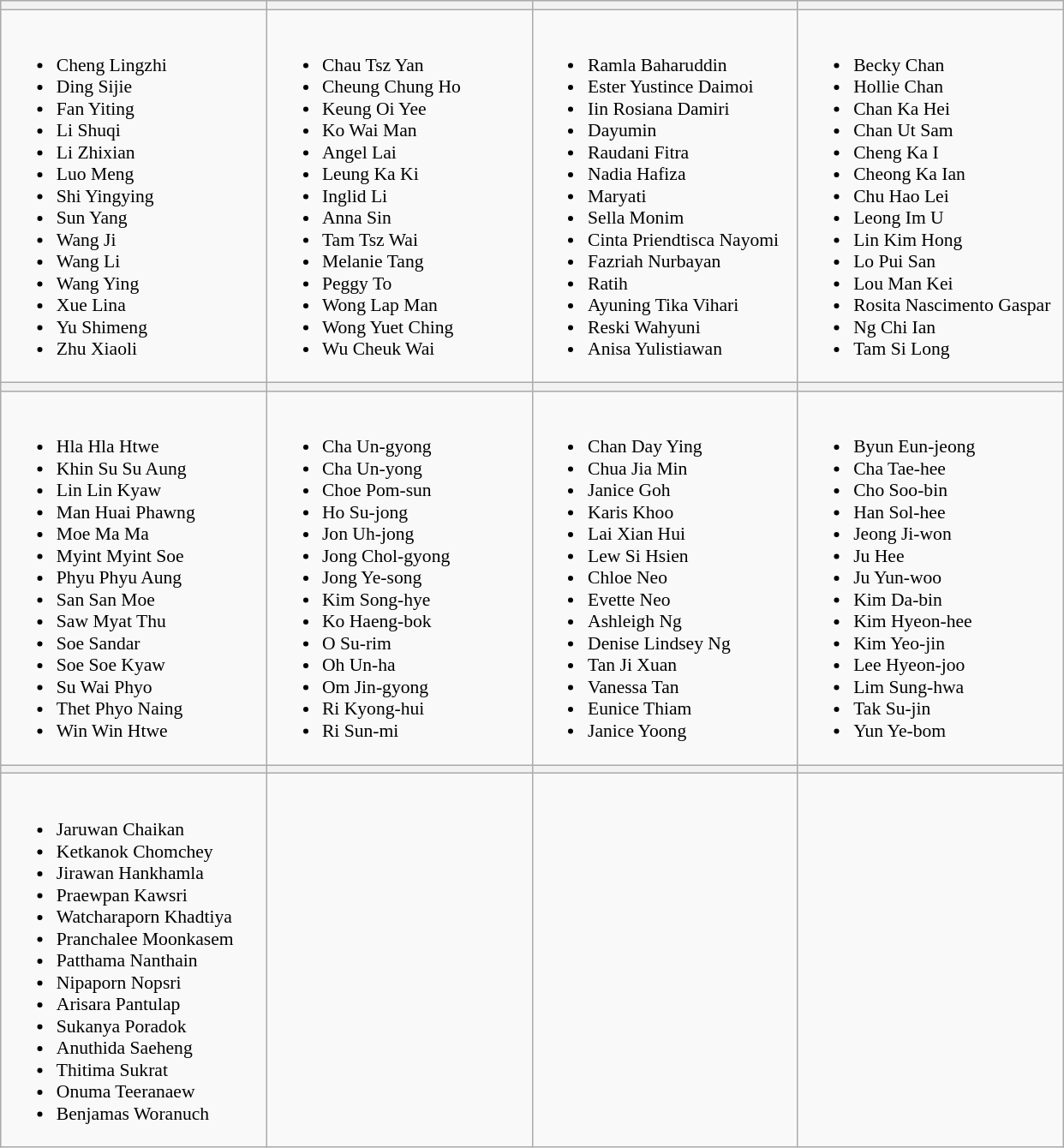<table class="wikitable" style="font-size:90%">
<tr>
<th width=200></th>
<th width=200></th>
<th width=200></th>
<th width=200></th>
</tr>
<tr>
<td valign=top><br><ul><li>Cheng Lingzhi</li><li>Ding Sijie</li><li>Fan Yiting</li><li>Li Shuqi</li><li>Li Zhixian</li><li>Luo Meng</li><li>Shi Yingying</li><li>Sun Yang</li><li>Wang Ji</li><li>Wang Li</li><li>Wang Ying</li><li>Xue Lina</li><li>Yu Shimeng</li><li>Zhu Xiaoli</li></ul></td>
<td valign=top><br><ul><li>Chau Tsz Yan</li><li>Cheung Chung Ho</li><li>Keung Oi Yee</li><li>Ko Wai Man</li><li>Angel Lai</li><li>Leung Ka Ki</li><li>Inglid Li</li><li>Anna Sin</li><li>Tam Tsz Wai</li><li>Melanie Tang</li><li>Peggy To</li><li>Wong Lap Man</li><li>Wong Yuet Ching</li><li>Wu Cheuk Wai</li></ul></td>
<td valign=top><br><ul><li>Ramla Baharuddin</li><li>Ester Yustince Daimoi</li><li>Iin Rosiana Damiri</li><li>Dayumin</li><li>Raudani Fitra</li><li>Nadia Hafiza</li><li>Maryati</li><li>Sella Monim</li><li>Cinta Priendtisca Nayomi</li><li>Fazriah Nurbayan</li><li>Ratih</li><li>Ayuning Tika Vihari</li><li>Reski Wahyuni</li><li>Anisa Yulistiawan</li></ul></td>
<td valign=top><br><ul><li>Becky Chan</li><li>Hollie Chan</li><li>Chan Ka Hei</li><li>Chan Ut Sam</li><li>Cheng Ka I</li><li>Cheong Ka Ian</li><li>Chu Hao Lei</li><li>Leong Im U</li><li>Lin Kim Hong</li><li>Lo Pui San</li><li>Lou Man Kei</li><li>Rosita Nascimento Gaspar</li><li>Ng Chi Ian</li><li>Tam Si Long</li></ul></td>
</tr>
<tr>
<th></th>
<th></th>
<th></th>
<th></th>
</tr>
<tr>
<td valign=top><br><ul><li>Hla Hla Htwe</li><li>Khin Su Su Aung</li><li>Lin Lin Kyaw</li><li>Man Huai Phawng</li><li>Moe Ma Ma</li><li>Myint Myint Soe</li><li>Phyu Phyu Aung</li><li>San San Moe</li><li>Saw Myat Thu</li><li>Soe Sandar</li><li>Soe Soe Kyaw</li><li>Su Wai Phyo</li><li>Thet Phyo Naing</li><li>Win Win Htwe</li></ul></td>
<td valign=top><br><ul><li>Cha Un-gyong</li><li>Cha Un-yong</li><li>Choe Pom-sun</li><li>Ho Su-jong</li><li>Jon Uh-jong</li><li>Jong Chol-gyong</li><li>Jong Ye-song</li><li>Kim Song-hye</li><li>Ko Haeng-bok</li><li>O Su-rim</li><li>Oh Un-ha</li><li>Om Jin-gyong</li><li>Ri Kyong-hui</li><li>Ri Sun-mi</li></ul></td>
<td valign=top><br><ul><li>Chan Day Ying</li><li>Chua Jia Min</li><li>Janice Goh</li><li>Karis Khoo</li><li>Lai Xian Hui</li><li>Lew Si Hsien</li><li>Chloe Neo</li><li>Evette Neo</li><li>Ashleigh Ng</li><li>Denise Lindsey Ng</li><li>Tan Ji Xuan</li><li>Vanessa Tan</li><li>Eunice Thiam</li><li>Janice Yoong</li></ul></td>
<td valign=top><br><ul><li>Byun Eun-jeong</li><li>Cha Tae-hee</li><li>Cho Soo-bin</li><li>Han Sol-hee</li><li>Jeong Ji-won</li><li>Ju Hee</li><li>Ju Yun-woo</li><li>Kim Da-bin</li><li>Kim Hyeon-hee</li><li>Kim Yeo-jin</li><li>Lee Hyeon-joo</li><li>Lim Sung-hwa</li><li>Tak Su-jin</li><li>Yun Ye-bom</li></ul></td>
</tr>
<tr>
<th></th>
<th></th>
<th></th>
<th></th>
</tr>
<tr>
<td valign=top><br><ul><li>Jaruwan Chaikan</li><li>Ketkanok Chomchey</li><li>Jirawan Hankhamla</li><li>Praewpan Kawsri</li><li>Watcharaporn Khadtiya</li><li>Pranchalee Moonkasem</li><li>Patthama Nanthain</li><li>Nipaporn Nopsri</li><li>Arisara Pantulap</li><li>Sukanya Poradok</li><li>Anuthida Saeheng</li><li>Thitima Sukrat</li><li>Onuma Teeranaew</li><li>Benjamas Woranuch</li></ul></td>
<td valign=top></td>
<td valign=top></td>
<td valign=top></td>
</tr>
</table>
